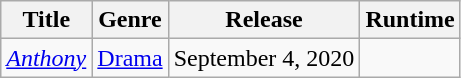<table class="wikitable sortable">
<tr>
<th>Title</th>
<th>Genre</th>
<th>Release</th>
<th>Runtime</th>
</tr>
<tr>
<td><em><a href='#'>Anthony</a></em></td>
<td><a href='#'>Drama</a></td>
<td>September 4, 2020</td>
<td></td>
</tr>
</table>
